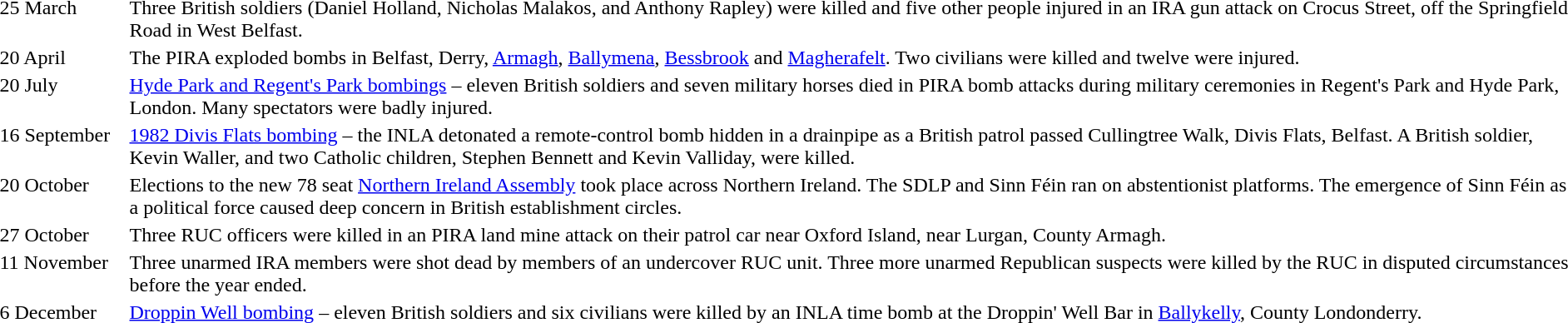<table width=100%>
<tr>
<td style="width:100px; vertical-align:top;">25 March</td>
<td>Three British soldiers (Daniel Holland, Nicholas Malakos, and Anthony Rapley) were killed and five other people injured in an IRA gun attack on Crocus Street, off the Springfield Road in West Belfast.</td>
</tr>
<tr>
<td valign="top">20 April</td>
<td>The PIRA exploded bombs in Belfast, Derry, <a href='#'>Armagh</a>, <a href='#'>Ballymena</a>, <a href='#'>Bessbrook</a> and <a href='#'>Magherafelt</a>. Two civilians were killed and twelve were injured.</td>
</tr>
<tr>
<td valign="top">20 July</td>
<td><a href='#'>Hyde Park and Regent's Park bombings</a> – eleven British soldiers and seven military horses died in PIRA bomb attacks during military ceremonies in Regent's Park and Hyde Park, London. Many spectators were badly injured.</td>
</tr>
<tr>
<td valign="top">16 September</td>
<td><a href='#'>1982 Divis Flats bombing</a> – the INLA detonated a remote-control bomb hidden in a drainpipe as a British patrol passed Cullingtree Walk, Divis Flats, Belfast. A British soldier, Kevin Waller, and two Catholic children, Stephen Bennett and Kevin Valliday, were killed.</td>
</tr>
<tr>
<td valign="top">20 October</td>
<td>Elections to the new 78 seat <a href='#'>Northern Ireland Assembly</a> took place across Northern Ireland. The SDLP and Sinn Féin ran on abstentionist platforms. The emergence of Sinn Féin as a political force caused deep concern in British establishment circles.</td>
</tr>
<tr>
<td valign="top">27 October</td>
<td>Three RUC officers were killed in an PIRA land mine attack on their patrol car near Oxford Island, near Lurgan, County Armagh.</td>
</tr>
<tr>
<td valign="top">11 November</td>
<td>Three unarmed IRA members were shot dead by members of an undercover RUC unit. Three more unarmed Republican suspects were killed by the RUC in disputed circumstances before the year ended.</td>
</tr>
<tr>
<td valign="top">6 December</td>
<td><a href='#'>Droppin Well bombing</a> – eleven British soldiers and six civilians were killed by an INLA time bomb at the Droppin' Well Bar in <a href='#'>Ballykelly</a>, County Londonderry.</td>
</tr>
</table>
